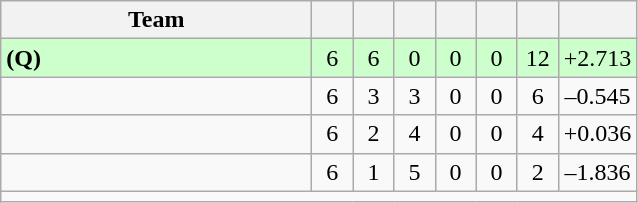<table class="wikitable" style="text-align:center">
<tr>
<th width=200>Team</th>
<th width=20></th>
<th width=20></th>
<th width=20></th>
<th width=20></th>
<th width=20></th>
<th width=20></th>
<th width=45></th>
</tr>
<tr style="background:#cfc;">
<td align="left"> <strong>(Q)</strong></td>
<td>6</td>
<td>6</td>
<td>0</td>
<td>0</td>
<td>0</td>
<td>12</td>
<td>+2.713</td>
</tr>
<tr>
<td align="left"></td>
<td>6</td>
<td>3</td>
<td>3</td>
<td>0</td>
<td>0</td>
<td>6</td>
<td>–0.545</td>
</tr>
<tr>
<td align="left"></td>
<td>6</td>
<td>2</td>
<td>4</td>
<td>0</td>
<td>0</td>
<td>4</td>
<td>+0.036</td>
</tr>
<tr>
<td align="left"></td>
<td>6</td>
<td>1</td>
<td>5</td>
<td>0</td>
<td>0</td>
<td>2</td>
<td>–1.836</td>
</tr>
<tr>
<td colspan=8 align=right></td>
</tr>
</table>
